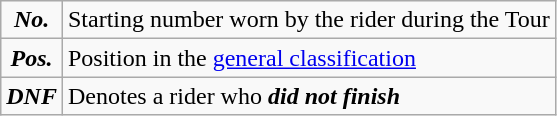<table class="wikitable">
<tr>
<td align=center><strong><em>No.</em></strong></td>
<td>Starting number worn by the rider during the Tour</td>
</tr>
<tr>
<td align=center><strong><em>Pos.</em></strong></td>
<td>Position in the <a href='#'>general classification</a></td>
</tr>
<tr>
<td align=center><strong><em>DNF</em></strong></td>
<td>Denotes a rider who <strong><em>did not finish</em></strong></td>
</tr>
</table>
